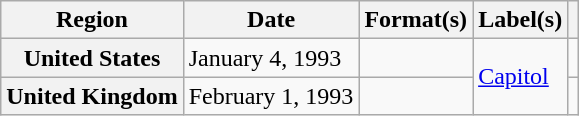<table class="wikitable plainrowheaders">
<tr>
<th scope="col">Region</th>
<th scope="col">Date</th>
<th scope="col">Format(s)</th>
<th scope="col">Label(s)</th>
<th scope="col"></th>
</tr>
<tr>
<th scope="row">United States</th>
<td>January 4, 1993</td>
<td></td>
<td rowspan="2"><a href='#'>Capitol</a></td>
<td></td>
</tr>
<tr>
<th scope="row">United Kingdom</th>
<td>February 1, 1993</td>
<td></td>
<td></td>
</tr>
</table>
